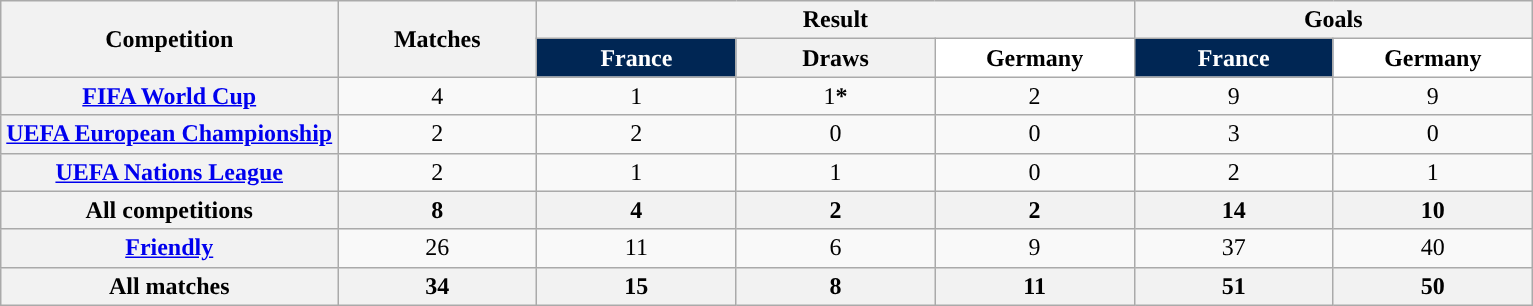<table class="wikitable sortable" style="text-align:center;">
<tr>
<th rowspan="2"  style="width:22%;">Competition</th>
<th rowspan="2"  style="width:13%;">Matches</th>
<th colspan="3">Result</th>
<th colspan="2">Goals</th>
</tr>
<tr>
<th style="width:13%;color:#FFFFFF; background-color:#002654;">France</th>
<th style="width:13%;">Draws</th>
<th style="width:13%;color:#000000; background-color:#FFFFFF;">Germany</th>
<th style="width:13%;color:#FFFFFF; background-color:#002654;">France</th>
<th style="width:13%;color:#000000; background-color:#FFFFFF;">Germany</th>
</tr>
<tr>
<th scope=row><a href='#'>FIFA World Cup</a></th>
<td>4</td>
<td>1</td>
<td>1<strong>*</strong></td>
<td>2</td>
<td>9</td>
<td>9</td>
</tr>
<tr>
<th scope=row><a href='#'>UEFA European Championship</a></th>
<td>2</td>
<td>2</td>
<td>0</td>
<td>0</td>
<td>3</td>
<td>0</td>
</tr>
<tr>
<th scope=row><a href='#'>UEFA Nations League</a></th>
<td>2</td>
<td>1</td>
<td>1</td>
<td>0</td>
<td>2</td>
<td>1</td>
</tr>
<tr>
<th scope=row>All competitions</th>
<th>8</th>
<th>4</th>
<th>2</th>
<th>2</th>
<th>14</th>
<th>10</th>
</tr>
<tr>
<th scope=row><a href='#'>Friendly</a></th>
<td>26</td>
<td>11</td>
<td>6</td>
<td>9</td>
<td>37</td>
<td>40</td>
</tr>
<tr>
<th scope=row>All matches</th>
<th scope=row>34</th>
<th>15</th>
<th>8</th>
<th>11</th>
<th>51</th>
<th>50</th>
</tr>
</table>
